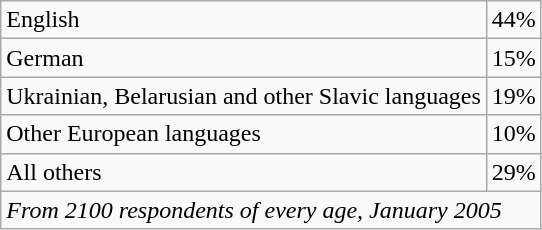<table class="wikitable">
<tr>
<td>English</td>
<td>44%</td>
</tr>
<tr>
<td>German</td>
<td>15%</td>
</tr>
<tr>
<td>Ukrainian, Belarusian and other Slavic languages</td>
<td>19%</td>
</tr>
<tr>
<td>Other European languages</td>
<td>10%</td>
</tr>
<tr>
<td>All others</td>
<td>29%</td>
</tr>
<tr>
<td colspan=2><em>From 2100 respondents of every age, January 2005</em></td>
</tr>
</table>
